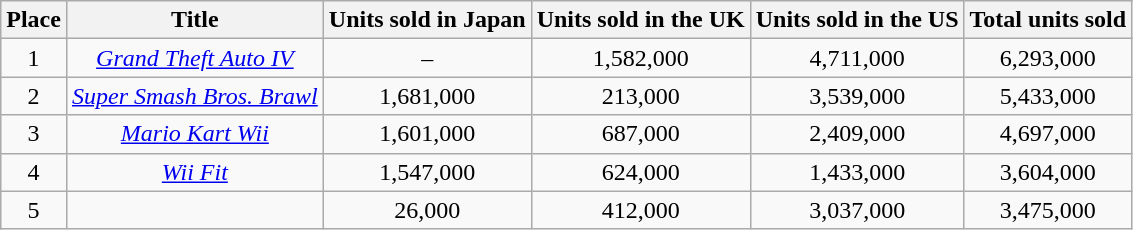<table class="wikitable sortable" style="text-align:center">
<tr>
<th>Place</th>
<th>Title</th>
<th>Units sold in Japan</th>
<th>Units sold in the UK</th>
<th>Units sold in the US</th>
<th>Total units sold</th>
</tr>
<tr>
<td>1</td>
<td><em><a href='#'>Grand Theft Auto IV</a></em></td>
<td>–</td>
<td>1,582,000</td>
<td>4,711,000</td>
<td>6,293,000</td>
</tr>
<tr>
<td>2</td>
<td><em><a href='#'>Super Smash Bros. Brawl</a></em></td>
<td>1,681,000</td>
<td>213,000</td>
<td>3,539,000</td>
<td>5,433,000</td>
</tr>
<tr>
<td>3</td>
<td><em><a href='#'>Mario Kart Wii</a></em></td>
<td>1,601,000</td>
<td>687,000</td>
<td>2,409,000</td>
<td>4,697,000</td>
</tr>
<tr>
<td>4</td>
<td><em><a href='#'>Wii Fit</a></em></td>
<td>1,547,000</td>
<td>624,000</td>
<td>1,433,000</td>
<td>3,604,000</td>
</tr>
<tr>
<td>5</td>
<td></td>
<td>26,000</td>
<td>412,000</td>
<td>3,037,000</td>
<td>3,475,000</td>
</tr>
</table>
